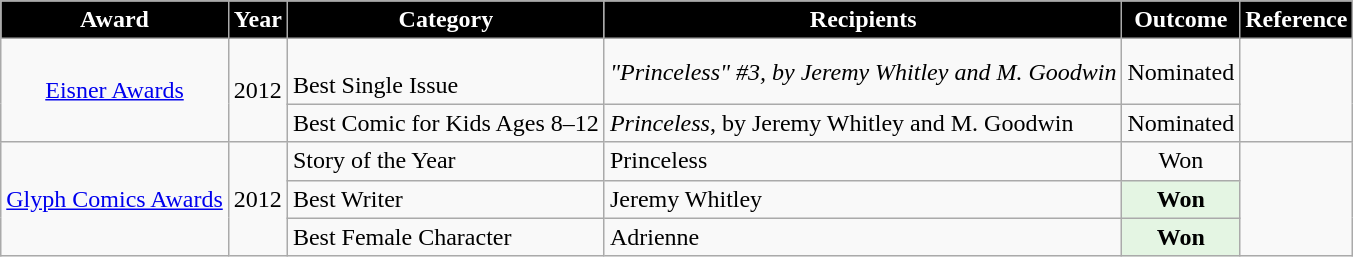<table class="wikitable">
<tr>
<th scope="col" style="background:#000; color:#fff; text-align:center;"><strong>Award</strong></th>
<th scope="col" style="background:#000; color:#fff; text-align:center;"><strong>Year</strong></th>
<th scope="col" style="background:#000; color:#fff; text-align:center;"><strong>Category</strong></th>
<th scope="col" style="background:#000; color:#fff; text-align:center;"><strong>Recipients</strong></th>
<th scope="col" style="background:#000; color:#fff; text-align:center;"><strong>Outcome</strong></th>
<th scope="col" style="background:#000; color:#fff; text-align:center;"><strong>Reference</strong></th>
</tr>
<tr>
<td colspan="1" rowspan="2" style="text-align:center;"><a href='#'>Eisner Awards</a></td>
<td colspan="1" rowspan="2">2012</td>
<td><br>Best Single Issue</td>
<td><em>"Princeless" #3, by Jeremy Whitley and M. Goodwin</em></td>
<td>Nominated</td>
<td colspan="1" rowspan="2"></td>
</tr>
<tr>
<td>Best Comic for Kids Ages 8–12</td>
<td><em>Princeless</em>, by Jeremy Whitley and M. Goodwin</td>
<td>Nominated</td>
</tr>
<tr>
<td colspan="1" rowspan="3"><a href='#'>Glyph Comics Awards</a></td>
<td colspan="1" rowspan="3">2012</td>
<td>Story of the Year</td>
<td>Princeless</td>
<td style="text-align:center;">Won</td>
<td colspan="1" rowspan="3"></td>
</tr>
<tr>
<td>Best Writer</td>
<td>Jeremy Whitley</td>
<th style="background:#E4F5E3">Won</th>
</tr>
<tr>
<td>Best Female Character</td>
<td>Adrienne</td>
<th style="background:#E4F5E3">Won</th>
</tr>
</table>
